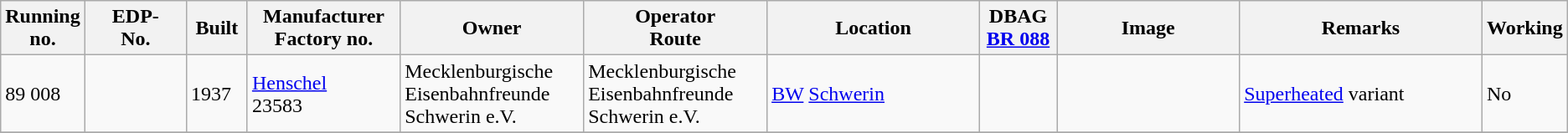<table class="wikitable" style="width="100%"; border:solid 1px #AAAAAA; background:#e3e3e3;">
<tr>
<th width="5%">Running<br>no.</th>
<th width="7%">EDP-<br>No.</th>
<th width="4%">Built</th>
<th width="10%">Manufacturer<br>Factory no.</th>
<th width="12%">Owner</th>
<th width="12%">Operator<br>Route</th>
<th width="15%">Location</th>
<th width="5%">DBAG<br><a href='#'>BR 088</a></th>
<th width="13%">Image</th>
<th width="20%">Remarks</th>
<th width="8%">Working</th>
</tr>
<tr>
<td>89 008</td>
<td></td>
<td>1937</td>
<td><a href='#'>Henschel</a><br>23583</td>
<td>Mecklenburgische Eisenbahnfreunde Schwerin e.V.</td>
<td>Mecklenburgische Eisenbahnfreunde Schwerin e.V.</td>
<td><a href='#'>BW</a> <a href='#'>Schwerin</a></td>
<td></td>
<td></td>
<td><a href='#'>Superheated</a> variant</td>
<td>No</td>
</tr>
<tr>
</tr>
</table>
